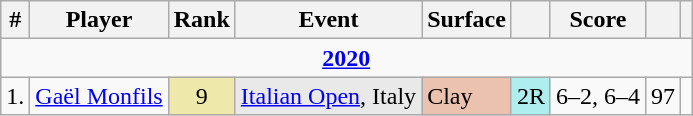<table class="wikitable sortable">
<tr>
<th>#</th>
<th>Player</th>
<th>Rank</th>
<th>Event</th>
<th>Surface</th>
<th class=unsortable></th>
<th class=unsortable>Score</th>
<th></th>
<th class="unsortable"></th>
</tr>
<tr>
<td colspan=9 style=text-align:center><strong><a href='#'>2020</a></strong></td>
</tr>
<tr>
<td>1.</td>
<td> <a href='#'>Gaël Monfils</a></td>
<td align=center bgcolor=EEE8AA>9</td>
<td bgcolor=E9E9E9><a href='#'>Italian Open</a>, Italy</td>
<td bgcolor=EBC2AF>Clay</td>
<td bgcolor=afeeee>2R</td>
<td>6–2, 6–4</td>
<td align=center>97</td>
<td></td>
</tr>
</table>
